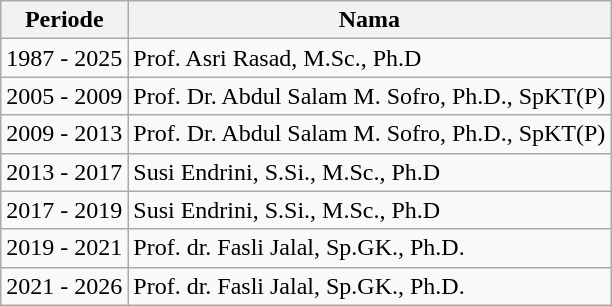<table class="wikitable">
<tr>
<th>Periode</th>
<th>Nama</th>
</tr>
<tr>
<td>1987 - 2025</td>
<td>Prof. Asri Rasad, M.Sc., Ph.D</td>
</tr>
<tr>
<td>2005 - 2009</td>
<td>Prof. Dr. Abdul Salam M. Sofro, Ph.D., SpKT(P)</td>
</tr>
<tr>
<td>2009 - 2013</td>
<td>Prof. Dr. Abdul Salam M. Sofro, Ph.D., SpKT(P)</td>
</tr>
<tr>
<td>2013 - 2017</td>
<td>Susi Endrini, S.Si., M.Sc., Ph.D</td>
</tr>
<tr>
<td>2017 - 2019</td>
<td>Susi Endrini, S.Si., M.Sc., Ph.D</td>
</tr>
<tr>
<td>2019 - 2021</td>
<td>Prof. dr. Fasli Jalal, Sp.GK., Ph.D.</td>
</tr>
<tr>
<td>2021 - 2026</td>
<td>Prof. dr. Fasli Jalal, Sp.GK., Ph.D.</td>
</tr>
</table>
